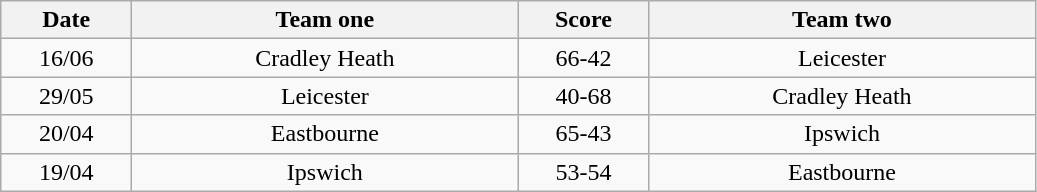<table class="wikitable" style="text-align: center">
<tr>
<th width=80>Date</th>
<th width=250>Team one</th>
<th width=80>Score</th>
<th width=250>Team two</th>
</tr>
<tr>
<td>16/06</td>
<td>Cradley Heath</td>
<td>66-42</td>
<td>Leicester</td>
</tr>
<tr>
<td>29/05</td>
<td>Leicester</td>
<td>40-68</td>
<td>Cradley Heath</td>
</tr>
<tr>
<td>20/04</td>
<td>Eastbourne</td>
<td>65-43</td>
<td>Ipswich</td>
</tr>
<tr>
<td>19/04</td>
<td>Ipswich</td>
<td>53-54</td>
<td>Eastbourne</td>
</tr>
</table>
